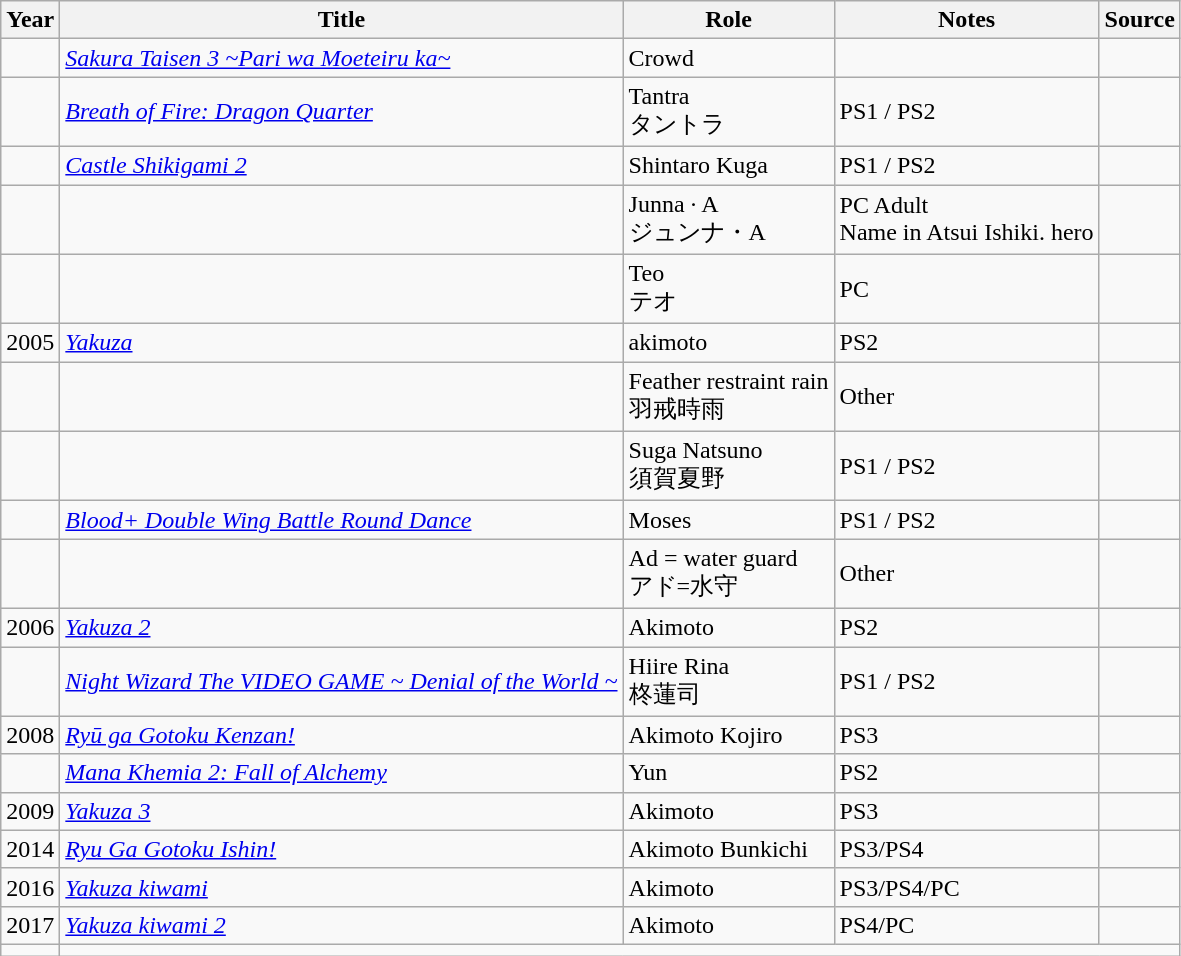<table class="wikitable sortable plainrowheaders">
<tr>
<th>Year</th>
<th>Title</th>
<th>Role</th>
<th class="unsortable">Notes</th>
<th class="unsortable">Source</th>
</tr>
<tr>
<td></td>
<td><em><a href='#'>Sakura Taisen 3 ~Pari wa Moeteiru ka~</a></em></td>
<td>Crowd</td>
<td></td>
<td></td>
</tr>
<tr>
<td></td>
<td><em><a href='#'>Breath of Fire: Dragon Quarter</a></em></td>
<td>Tantra<br>タントラ</td>
<td>PS1 / PS2</td>
<td></td>
</tr>
<tr>
<td></td>
<td><em><a href='#'>Castle Shikigami 2</a></em></td>
<td>Shintaro Kuga</td>
<td>PS1 / PS2</td>
<td></td>
</tr>
<tr>
<td></td>
<td></td>
<td>Junna · A<br>ジュンナ・A</td>
<td>PC Adult<br>Name in Atsui Ishiki. hero</td>
<td></td>
</tr>
<tr>
<td></td>
<td></td>
<td>Teo<br>テオ</td>
<td>PC</td>
<td></td>
</tr>
<tr>
<td>2005</td>
<td><a href='#'><em>Yakuza</em></a></td>
<td>akimoto</td>
<td>PS2</td>
<td></td>
</tr>
<tr>
<td></td>
<td></td>
<td>Feather restraint rain<br>羽戒時雨</td>
<td>Other</td>
<td></td>
</tr>
<tr>
<td></td>
<td></td>
<td>Suga Natsuno<br>須賀夏野</td>
<td>PS1 / PS2</td>
<td></td>
</tr>
<tr>
<td></td>
<td><em><a href='#'>Blood+ Double Wing Battle Round Dance</a></em></td>
<td>Moses</td>
<td>PS1 / PS2</td>
<td></td>
</tr>
<tr>
<td></td>
<td></td>
<td>Ad = water guard<br>アド=水守</td>
<td>Other</td>
<td></td>
</tr>
<tr>
<td>2006</td>
<td><em><a href='#'>Yakuza 2</a></em></td>
<td>Akimoto</td>
<td>PS2</td>
<td></td>
</tr>
<tr>
<td></td>
<td><em><a href='#'>Night Wizard The VIDEO GAME ~ Denial of the World ~</a></em></td>
<td>Hiire Rina<br>柊蓮司</td>
<td>PS1 / PS2</td>
<td></td>
</tr>
<tr>
<td>2008</td>
<td><em><a href='#'>Ryū ga Gotoku Kenzan!</a></em></td>
<td>Akimoto Kojiro</td>
<td>PS3</td>
<td></td>
</tr>
<tr>
<td></td>
<td><em><a href='#'>Mana Khemia 2: Fall of Alchemy</a></em></td>
<td>Yun</td>
<td>PS2</td>
<td></td>
</tr>
<tr>
<td>2009</td>
<td><em><a href='#'>Yakuza 3</a></em></td>
<td>Akimoto</td>
<td>PS3</td>
<td></td>
</tr>
<tr>
<td>2014</td>
<td><em><a href='#'>Ryu Ga Gotoku Ishin!</a></em></td>
<td>Akimoto Bunkichi</td>
<td>PS3/PS4</td>
<td></td>
</tr>
<tr>
<td>2016</td>
<td><em><a href='#'>Yakuza kiwami</a></em></td>
<td>Akimoto</td>
<td>PS3/PS4/PC</td>
<td></td>
</tr>
<tr>
<td>2017</td>
<td><em><a href='#'>Yakuza kiwami 2</a></em></td>
<td>Akimoto</td>
<td>PS4/PC</td>
<td></td>
</tr>
<tr>
<td></td>
</tr>
</table>
